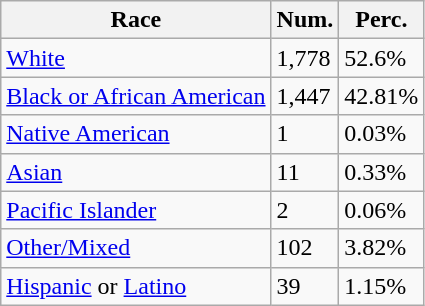<table class="wikitable">
<tr>
<th>Race</th>
<th>Num.</th>
<th>Perc.</th>
</tr>
<tr>
<td><a href='#'>White</a></td>
<td>1,778</td>
<td>52.6%</td>
</tr>
<tr>
<td><a href='#'>Black or African American</a></td>
<td>1,447</td>
<td>42.81%</td>
</tr>
<tr>
<td><a href='#'>Native American</a></td>
<td>1</td>
<td>0.03%</td>
</tr>
<tr>
<td><a href='#'>Asian</a></td>
<td>11</td>
<td>0.33%</td>
</tr>
<tr>
<td><a href='#'>Pacific Islander</a></td>
<td>2</td>
<td>0.06%</td>
</tr>
<tr>
<td><a href='#'>Other/Mixed</a></td>
<td>102</td>
<td>3.82%</td>
</tr>
<tr>
<td><a href='#'>Hispanic</a> or <a href='#'>Latino</a></td>
<td>39</td>
<td>1.15%</td>
</tr>
</table>
